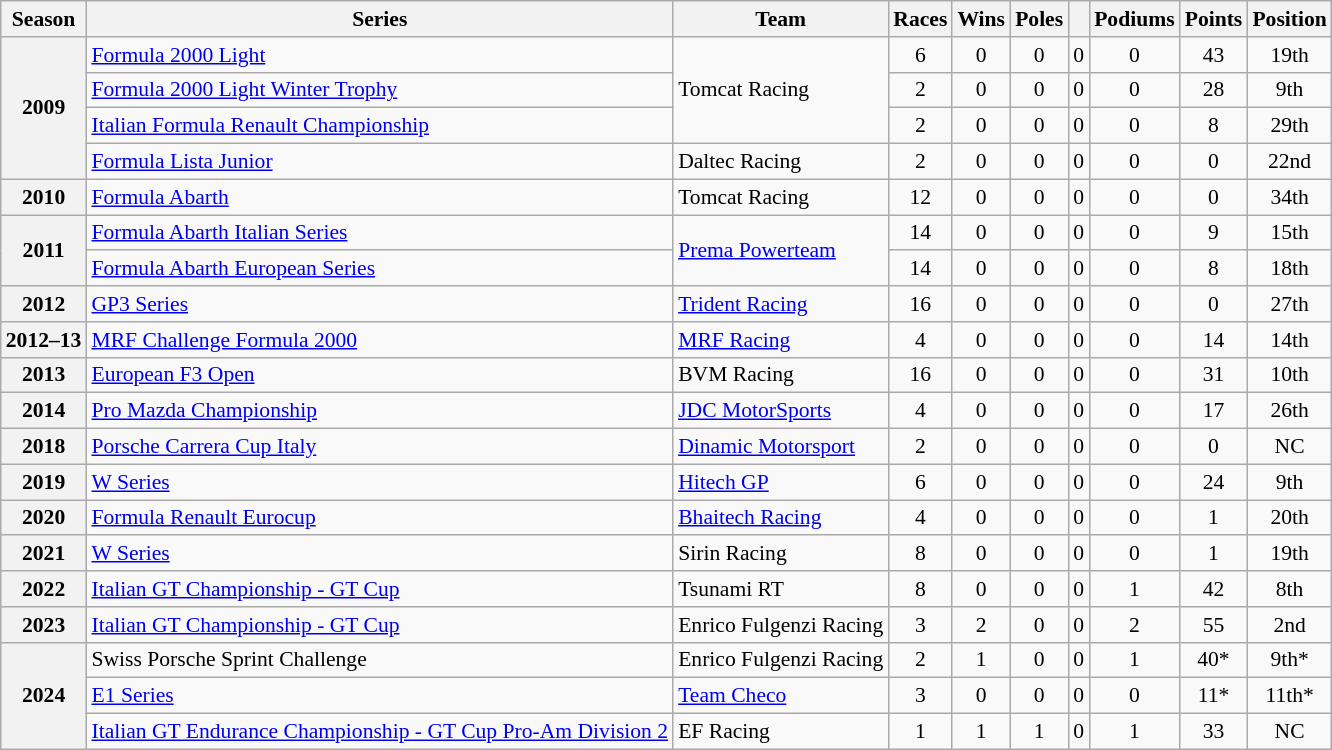<table class="wikitable" style="font-size: 90%; text-align:center">
<tr>
<th>Season</th>
<th>Series</th>
<th>Team</th>
<th>Races</th>
<th>Wins</th>
<th>Poles</th>
<th></th>
<th>Podiums</th>
<th>Points</th>
<th>Position</th>
</tr>
<tr>
<th rowspan=4>2009</th>
<td align=left><a href='#'>Formula 2000 Light</a></td>
<td rowspan=3 align=left>Tomcat Racing</td>
<td>6</td>
<td>0</td>
<td>0</td>
<td>0</td>
<td>0</td>
<td>43</td>
<td>19th</td>
</tr>
<tr>
<td align=left><a href='#'>Formula 2000 Light Winter Trophy</a></td>
<td>2</td>
<td>0</td>
<td>0</td>
<td>0</td>
<td>0</td>
<td>28</td>
<td>9th</td>
</tr>
<tr>
<td align=left><a href='#'>Italian Formula Renault Championship</a></td>
<td>2</td>
<td>0</td>
<td>0</td>
<td>0</td>
<td>0</td>
<td>8</td>
<td>29th</td>
</tr>
<tr>
<td align=left><a href='#'>Formula Lista Junior</a></td>
<td align=left>Daltec Racing</td>
<td>2</td>
<td>0</td>
<td>0</td>
<td>0</td>
<td>0</td>
<td>0</td>
<td>22nd</td>
</tr>
<tr>
<th>2010</th>
<td align=left><a href='#'>Formula Abarth</a></td>
<td align=left>Tomcat Racing</td>
<td>12</td>
<td>0</td>
<td>0</td>
<td>0</td>
<td>0</td>
<td>0</td>
<td>34th</td>
</tr>
<tr>
<th rowspan=2>2011</th>
<td align=left><a href='#'>Formula Abarth Italian Series</a></td>
<td rowspan=2 align=left><a href='#'>Prema Powerteam</a></td>
<td>14</td>
<td>0</td>
<td>0</td>
<td>0</td>
<td>0</td>
<td>9</td>
<td>15th</td>
</tr>
<tr>
<td align=left><a href='#'>Formula Abarth European Series</a></td>
<td>14</td>
<td>0</td>
<td>0</td>
<td>0</td>
<td>0</td>
<td>8</td>
<td>18th</td>
</tr>
<tr>
<th>2012</th>
<td align=left><a href='#'>GP3 Series</a></td>
<td align=left><a href='#'>Trident Racing</a></td>
<td>16</td>
<td>0</td>
<td>0</td>
<td>0</td>
<td>0</td>
<td>0</td>
<td>27th</td>
</tr>
<tr>
<th>2012–13</th>
<td align=left><a href='#'>MRF Challenge Formula 2000</a></td>
<td align=left><a href='#'>MRF Racing</a></td>
<td>4</td>
<td>0</td>
<td>0</td>
<td>0</td>
<td>0</td>
<td>14</td>
<td>14th</td>
</tr>
<tr>
<th>2013</th>
<td align=left><a href='#'>European F3 Open</a></td>
<td align=left>BVM Racing</td>
<td>16</td>
<td>0</td>
<td>0</td>
<td>0</td>
<td>0</td>
<td>31</td>
<td>10th</td>
</tr>
<tr>
<th>2014</th>
<td align=left><a href='#'>Pro Mazda Championship</a></td>
<td align=left><a href='#'>JDC MotorSports</a></td>
<td>4</td>
<td>0</td>
<td>0</td>
<td>0</td>
<td>0</td>
<td>17</td>
<td>26th</td>
</tr>
<tr>
<th>2018</th>
<td align=left><a href='#'>Porsche Carrera Cup Italy</a></td>
<td align=left><a href='#'>Dinamic Motorsport</a></td>
<td>2</td>
<td>0</td>
<td>0</td>
<td>0</td>
<td>0</td>
<td>0</td>
<td>NC</td>
</tr>
<tr>
<th>2019</th>
<td align=left><a href='#'>W Series</a></td>
<td align=left><a href='#'>Hitech GP</a></td>
<td>6</td>
<td>0</td>
<td>0</td>
<td>0</td>
<td>0</td>
<td>24</td>
<td>9th</td>
</tr>
<tr>
<th>2020</th>
<td align=left><a href='#'>Formula Renault Eurocup</a></td>
<td align=left><a href='#'>Bhaitech Racing</a></td>
<td>4</td>
<td>0</td>
<td>0</td>
<td>0</td>
<td>0</td>
<td>1</td>
<td>20th</td>
</tr>
<tr>
<th>2021</th>
<td align=left><a href='#'>W Series</a></td>
<td align=left>Sirin Racing</td>
<td>8</td>
<td>0</td>
<td>0</td>
<td>0</td>
<td>0</td>
<td>1</td>
<td>19th</td>
</tr>
<tr>
<th>2022</th>
<td align=left><a href='#'>Italian GT Championship - GT Cup</a></td>
<td align=left>Tsunami RT</td>
<td>8</td>
<td>0</td>
<td>0</td>
<td>0</td>
<td>1</td>
<td>42</td>
<td>8th</td>
</tr>
<tr>
<th>2023</th>
<td align=left><a href='#'>Italian GT Championship - GT Cup</a></td>
<td align=left>Enrico Fulgenzi Racing</td>
<td>3</td>
<td>2</td>
<td>0</td>
<td>0</td>
<td>2</td>
<td>55</td>
<td>2nd</td>
</tr>
<tr>
<th rowspan="3">2024</th>
<td align=left>Swiss Porsche Sprint Challenge</td>
<td align=left>Enrico Fulgenzi Racing</td>
<td>2</td>
<td>1</td>
<td>0</td>
<td>0</td>
<td>1</td>
<td>40*</td>
<td>9th*</td>
</tr>
<tr>
<td align=left><a href='#'>E1 Series</a></td>
<td align=left><a href='#'>Team Checo</a></td>
<td>3</td>
<td>0</td>
<td>0</td>
<td>0</td>
<td>0</td>
<td>11*</td>
<td>11th*</td>
</tr>
<tr>
<td align=left nowrap><a href='#'>Italian GT Endurance Championship - GT Cup Pro-Am Division 2</a></td>
<td align=left>EF Racing</td>
<td>1</td>
<td>1</td>
<td>1</td>
<td>0</td>
<td>1</td>
<td>33</td>
<td>NC</td>
</tr>
</table>
